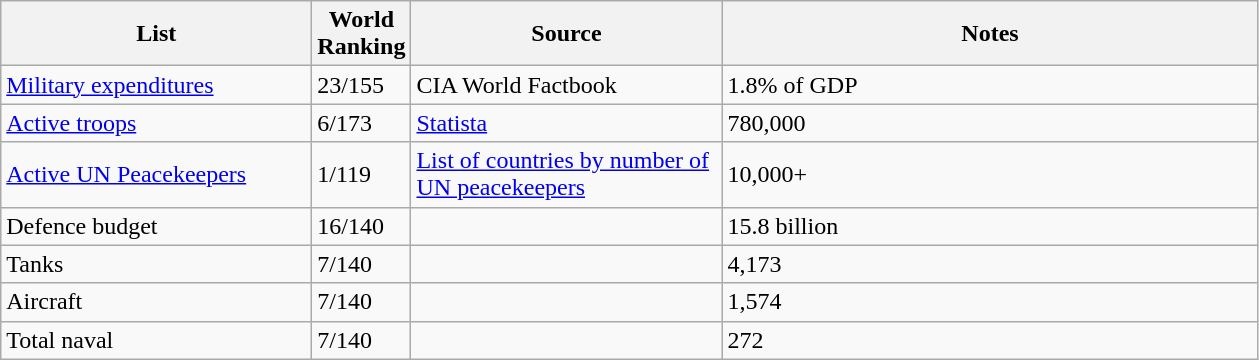<table class="wikitable">
<tr>
<th style="width:200px;">List</th>
<th width="1">World Ranking</th>
<th style="width:200px;">Source</th>
<th style="width:350px;">Notes</th>
</tr>
<tr>
<td><a href='#'>Military expenditures</a></td>
<td>23/155</td>
<td>CIA World Factbook</td>
<td>1.8% of GDP</td>
</tr>
<tr>
<td><a href='#'>Active troops</a></td>
<td>6/173</td>
<td><a href='#'>Statista</a></td>
<td>780,000</td>
</tr>
<tr>
<td><a href='#'>Active UN Peacekeepers</a></td>
<td>1/119</td>
<td><a href='#'>List of countries by number of UN peacekeepers</a></td>
<td>10,000+</td>
</tr>
<tr>
<td>Defence budget</td>
<td>16/140</td>
<td></td>
<td>15.8 billion</td>
</tr>
<tr>
<td>Tanks</td>
<td>7/140</td>
<td></td>
<td>4,173</td>
</tr>
<tr>
<td>Aircraft</td>
<td>7/140</td>
<td></td>
<td>1,574</td>
</tr>
<tr>
<td>Total naval</td>
<td>7/140</td>
<td></td>
<td>272</td>
</tr>
</table>
